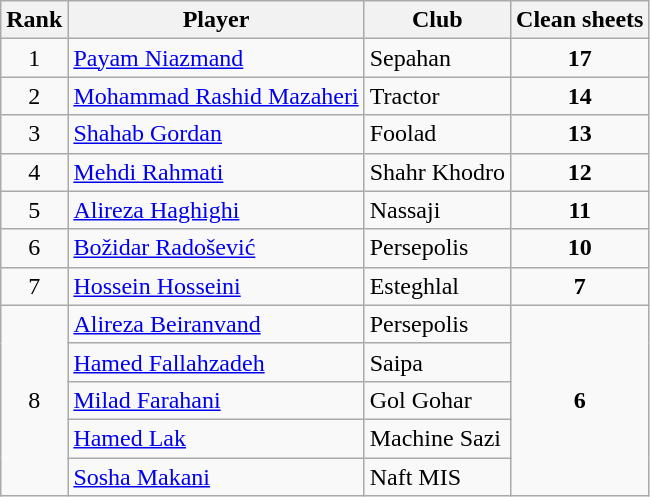<table class="wikitable">
<tr>
<th>Rank</th>
<th>Player</th>
<th>Club</th>
<th>Clean sheets</th>
</tr>
<tr>
<td align="center">1</td>
<td> <a href='#'>Payam Niazmand</a></td>
<td>Sepahan</td>
<td align="center"><strong>17</strong></td>
</tr>
<tr>
<td align="center">2</td>
<td> <a href='#'>Mohammad Rashid Mazaheri</a></td>
<td>Tractor</td>
<td align="center"><strong>14</strong></td>
</tr>
<tr>
<td align="center">3</td>
<td> <a href='#'>Shahab Gordan</a></td>
<td>Foolad</td>
<td align="center"><strong>13</strong></td>
</tr>
<tr>
<td align="center">4</td>
<td> <a href='#'>Mehdi Rahmati</a></td>
<td>Shahr Khodro</td>
<td align="center"><strong>12</strong></td>
</tr>
<tr>
<td align="center">5</td>
<td> <a href='#'>Alireza Haghighi</a></td>
<td>Nassaji</td>
<td align="center"><strong>11</strong></td>
</tr>
<tr>
<td align="center">6</td>
<td> <a href='#'>Božidar Radošević</a></td>
<td>Persepolis</td>
<td align="center"><strong>10</strong></td>
</tr>
<tr>
<td align="center">7</td>
<td> <a href='#'>Hossein Hosseini</a></td>
<td>Esteghlal</td>
<td align="center"><strong>7</strong></td>
</tr>
<tr>
<td rowspan="5" align="center">8</td>
<td> <a href='#'>Alireza Beiranvand</a></td>
<td>Persepolis</td>
<td rowspan="5" align="center"><strong>6</strong></td>
</tr>
<tr>
<td> <a href='#'>Hamed Fallahzadeh</a></td>
<td>Saipa</td>
</tr>
<tr>
<td> <a href='#'>Milad Farahani</a></td>
<td>Gol Gohar</td>
</tr>
<tr>
<td> <a href='#'>Hamed Lak</a></td>
<td>Machine Sazi</td>
</tr>
<tr>
<td> <a href='#'>Sosha Makani</a></td>
<td>Naft MIS</td>
</tr>
</table>
